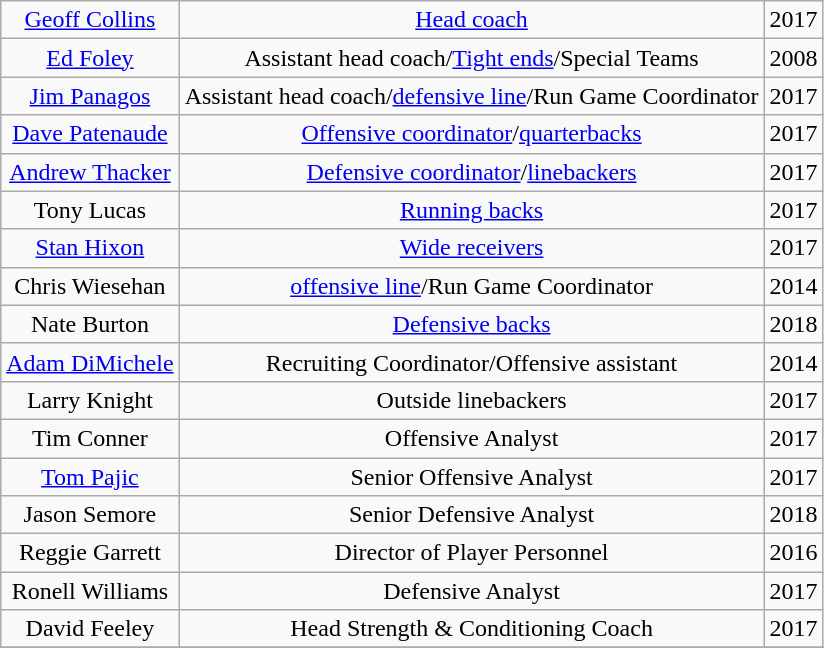<table class="wikitable">
<tr align="center">
<td><a href='#'>Geoff Collins</a></td>
<td><a href='#'>Head coach</a></td>
<td>2017</td>
</tr>
<tr align="center">
<td><a href='#'>Ed Foley</a></td>
<td>Assistant head coach/<a href='#'>Tight ends</a>/Special Teams</td>
<td>2008</td>
</tr>
<tr align="center">
<td><a href='#'>Jim Panagos</a></td>
<td>Assistant head coach/<a href='#'>defensive line</a>/Run Game Coordinator</td>
<td>2017</td>
</tr>
<tr align="center">
<td><a href='#'>Dave Patenaude</a></td>
<td><a href='#'>Offensive coordinator</a>/<a href='#'>quarterbacks</a></td>
<td>2017</td>
</tr>
<tr align="center">
<td><a href='#'>Andrew Thacker</a></td>
<td><a href='#'>Defensive coordinator</a>/<a href='#'>linebackers</a></td>
<td>2017</td>
</tr>
<tr align="center">
<td>Tony Lucas</td>
<td><a href='#'>Running backs</a></td>
<td>2017</td>
</tr>
<tr align="center">
<td><a href='#'>Stan Hixon</a></td>
<td><a href='#'>Wide receivers</a></td>
<td>2017</td>
</tr>
<tr align="center">
<td>Chris Wiesehan</td>
<td><a href='#'>offensive line</a>/Run Game Coordinator</td>
<td>2014</td>
</tr>
<tr align="center">
<td>Nate Burton</td>
<td><a href='#'>Defensive backs</a></td>
<td>2018</td>
</tr>
<tr align="center">
<td><a href='#'>Adam DiMichele</a></td>
<td>Recruiting Coordinator/Offensive assistant</td>
<td>2014</td>
</tr>
<tr align="center">
<td>Larry Knight</td>
<td>Outside linebackers</td>
<td>2017</td>
</tr>
<tr align="center">
<td>Tim Conner</td>
<td>Offensive Analyst</td>
<td>2017</td>
</tr>
<tr align="center">
<td><a href='#'>Tom Pajic</a></td>
<td>Senior Offensive Analyst</td>
<td>2017</td>
</tr>
<tr align="center">
<td>Jason Semore</td>
<td>Senior Defensive Analyst</td>
<td>2018</td>
</tr>
<tr align="center">
<td>Reggie Garrett</td>
<td>Director of Player Personnel</td>
<td>2016</td>
</tr>
<tr align="center">
<td>Ronell Williams</td>
<td>Defensive Analyst</td>
<td>2017</td>
</tr>
<tr align="center">
<td>David Feeley</td>
<td>Head Strength & Conditioning Coach</td>
<td>2017</td>
</tr>
<tr align="center">
</tr>
</table>
